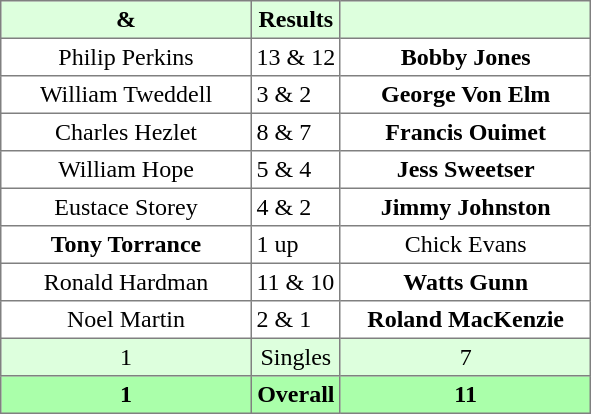<table border="1" cellpadding="3" style="border-collapse: collapse; text-align:center;">
<tr style="background:#ddffdd;">
<th width=160> & </th>
<th>Results</th>
<th width=160></th>
</tr>
<tr>
<td>Philip Perkins</td>
<td align=left> 13 & 12</td>
<td><strong>Bobby Jones</strong></td>
</tr>
<tr>
<td>William Tweddell</td>
<td align=left> 3 & 2</td>
<td><strong>George Von Elm</strong></td>
</tr>
<tr>
<td>Charles Hezlet</td>
<td align=left> 8 & 7</td>
<td><strong>Francis Ouimet</strong></td>
</tr>
<tr>
<td>William Hope</td>
<td align=left> 5 & 4</td>
<td><strong>Jess Sweetser</strong></td>
</tr>
<tr>
<td>Eustace Storey</td>
<td align=left> 4 & 2</td>
<td><strong>Jimmy Johnston</strong></td>
</tr>
<tr>
<td><strong>Tony Torrance</strong></td>
<td align=left> 1 up</td>
<td>Chick Evans</td>
</tr>
<tr>
<td>Ronald Hardman</td>
<td align=left> 11 & 10</td>
<td><strong>Watts Gunn</strong></td>
</tr>
<tr>
<td>Noel Martin</td>
<td align=left> 2 & 1</td>
<td><strong>Roland MacKenzie</strong></td>
</tr>
<tr style="background:#ddffdd;">
<td>1</td>
<td>Singles</td>
<td>7</td>
</tr>
<tr style="background:#aaffaa;">
<th>1</th>
<th>Overall</th>
<th>11</th>
</tr>
</table>
